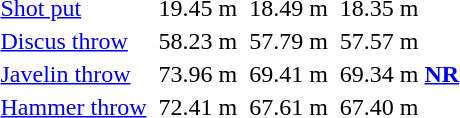<table>
<tr>
</tr>
<tr>
<td><a href='#'>Shot put</a></td>
<td></td>
<td>19.45 m</td>
<td></td>
<td>18.49 m</td>
<td></td>
<td>18.35  m</td>
</tr>
<tr>
<td><a href='#'>Discus throw</a></td>
<td></td>
<td>58.23 m</td>
<td></td>
<td>57.79 m</td>
<td></td>
<td>57.57 m</td>
</tr>
<tr>
<td><a href='#'>Javelin throw</a></td>
<td></td>
<td>73.96 m</td>
<td></td>
<td>69.41 m</td>
<td></td>
<td>69.34 m <strong><a href='#'>NR</a></strong></td>
</tr>
<tr>
<td><a href='#'>Hammer throw</a></td>
<td></td>
<td>72.41 m</td>
<td></td>
<td>67.61 m</td>
<td></td>
<td>67.40 m</td>
</tr>
</table>
